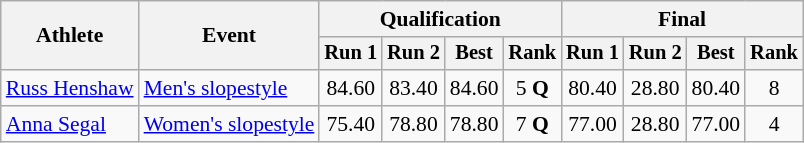<table class="wikitable" style="font-size:90%">
<tr>
<th rowspan="2">Athlete</th>
<th rowspan="2">Event</th>
<th colspan="4">Qualification</th>
<th colspan="4">Final</th>
</tr>
<tr style="font-size:95%">
<th>Run 1</th>
<th>Run 2</th>
<th>Best</th>
<th>Rank</th>
<th>Run 1</th>
<th>Run 2</th>
<th>Best</th>
<th>Rank</th>
</tr>
<tr align=center>
<td align=left><a href='#'>Russ Henshaw</a></td>
<td align=left><a href='#'>Men's slopestyle</a></td>
<td>84.60</td>
<td>83.40</td>
<td>84.60</td>
<td>5 <strong>Q</strong></td>
<td>80.40</td>
<td>28.80</td>
<td>80.40</td>
<td>8</td>
</tr>
<tr align=center>
<td align=left><a href='#'>Anna Segal</a></td>
<td align=left><a href='#'>Women's slopestyle</a></td>
<td>75.40</td>
<td>78.80</td>
<td>78.80</td>
<td>7 <strong>Q</strong></td>
<td>77.00</td>
<td>28.80</td>
<td>77.00</td>
<td>4</td>
</tr>
</table>
